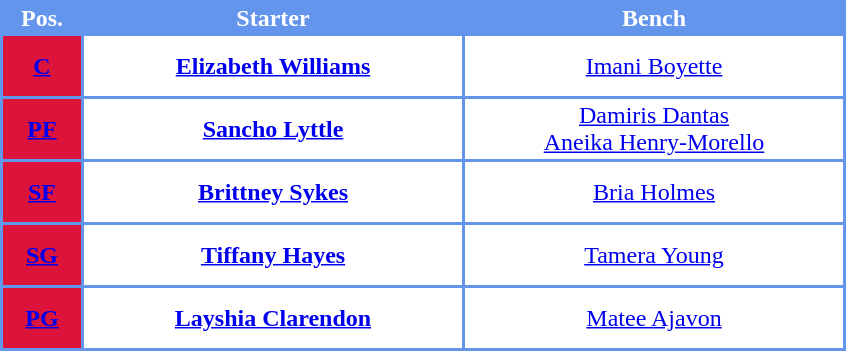<table style="text-align: center; background:#6495ED; color:white">
<tr>
<th width="50">Pos.</th>
<th width="250">Starter</th>
<th width="250">Bench</th>
</tr>
<tr style="height:40px; background:white; color:#FFCC00">
<th style="background:#dc143c"><a href='#'><span>C</span></a></th>
<td><strong><a href='#'>Elizabeth Williams</a></strong></td>
<td><a href='#'>Imani Boyette</a></td>
</tr>
<tr style="height:40px; background:white; color:#FFCC00">
<th style="background:#dc143c"><a href='#'><span>PF</span></a></th>
<td><strong><a href='#'>Sancho Lyttle</a></strong></td>
<td><a href='#'>Damiris Dantas</a><br><a href='#'>Aneika Henry-Morello</a></td>
</tr>
<tr style="height:40px; background:white; color:#FFCC00">
<th style="background:#dc143c"><a href='#'><span>SF</span></a></th>
<td><strong><a href='#'>Brittney Sykes</a></strong></td>
<td><a href='#'>Bria Holmes</a></td>
</tr>
<tr style="height:40px; background:white; color:#FFCC00">
<th style="background:#dc143c"><a href='#'><span>SG</span></a></th>
<td><strong><a href='#'>Tiffany Hayes</a></strong></td>
<td><a href='#'>Tamera Young</a></td>
</tr>
<tr style="height:40px; background:white; color:#FFCC00">
<th style="background:#dc143c"><a href='#'><span>PG</span></a></th>
<td><strong><a href='#'>Layshia Clarendon</a></strong></td>
<td><a href='#'>Matee Ajavon</a></td>
</tr>
</table>
